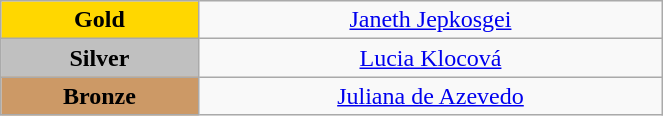<table class="wikitable" style="text-align:center; " width="35%">
<tr>
<td bgcolor="gold"><strong>Gold</strong></td>
<td><a href='#'>Janeth Jepkosgei</a><br>  <small><em></em></small></td>
</tr>
<tr>
<td bgcolor="silver"><strong>Silver</strong></td>
<td><a href='#'>Lucia Klocová</a><br>  <small><em></em></small></td>
</tr>
<tr>
<td bgcolor="CC9966"><strong>Bronze</strong></td>
<td><a href='#'>Juliana de Azevedo</a><br>  <small><em></em></small></td>
</tr>
</table>
